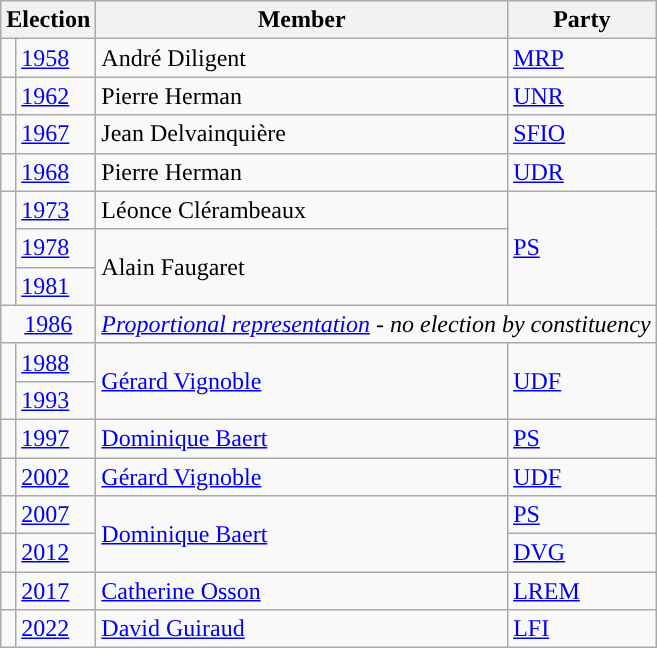<table class="wikitable">
<tr>
<th colspan="2">Election</th>
<th>Member</th>
<th>Party</th>
</tr>
<tr>
<td style="color:inherit;background-color: "></td>
<td><a href='#'>1958</a></td>
<td>André Diligent</td>
<td><a href='#'>MRP</a></td>
</tr>
<tr>
<td style="color:inherit;background-color: "></td>
<td><a href='#'>1962</a></td>
<td>Pierre Herman</td>
<td><a href='#'>UNR</a></td>
</tr>
<tr>
<td style="color:inherit;background-color: "></td>
<td><a href='#'>1967</a></td>
<td>Jean Delvainquière</td>
<td><a href='#'>SFIO</a></td>
</tr>
<tr>
<td style="color:inherit;background-color: "></td>
<td><a href='#'>1968</a></td>
<td>Pierre Herman</td>
<td><a href='#'>UDR</a></td>
</tr>
<tr>
<td rowspan="3" style="color:inherit;background-color: "></td>
<td><a href='#'>1973</a></td>
<td>Léonce Clérambeaux</td>
<td rowspan="3"><a href='#'>PS</a></td>
</tr>
<tr>
<td><a href='#'>1978</a></td>
<td rowspan="2">Alain Faugaret</td>
</tr>
<tr>
<td><a href='#'>1981</a></td>
</tr>
<tr>
<td colspan="2" align="center"><a href='#'>1986</a></td>
<td colspan="2"><em><a href='#'>Proportional representation</a> - no election by constituency</em></td>
</tr>
<tr>
<td rowspan="2" style="color:inherit;background-color: "></td>
<td><a href='#'>1988</a></td>
<td rowspan="2"><a href='#'>Gérard Vignoble</a></td>
<td rowspan="2"><a href='#'>UDF</a></td>
</tr>
<tr>
<td><a href='#'>1993</a></td>
</tr>
<tr>
<td style="color:inherit;background-color: "></td>
<td><a href='#'>1997</a></td>
<td><a href='#'>Dominique Baert</a></td>
<td><a href='#'>PS</a></td>
</tr>
<tr>
<td style="color:inherit;background-color: "></td>
<td><a href='#'>2002</a></td>
<td><a href='#'>Gérard Vignoble</a></td>
<td><a href='#'>UDF</a></td>
</tr>
<tr>
<td style="color:inherit;background-color: "></td>
<td><a href='#'>2007</a></td>
<td rowspan="2"><a href='#'>Dominique Baert</a></td>
<td><a href='#'>PS</a></td>
</tr>
<tr>
<td style="color:inherit;background-color: "></td>
<td><a href='#'>2012</a></td>
<td><a href='#'>DVG</a></td>
</tr>
<tr>
<td style="color:inherit;background-color: "></td>
<td><a href='#'>2017</a></td>
<td><a href='#'>Catherine Osson</a></td>
<td><a href='#'>LREM</a></td>
</tr>
<tr>
<td style="color:inherit;background-color: "></td>
<td><a href='#'>2022</a></td>
<td><a href='#'>David Guiraud</a></td>
<td><a href='#'>LFI</a></td>
</tr>
</table>
